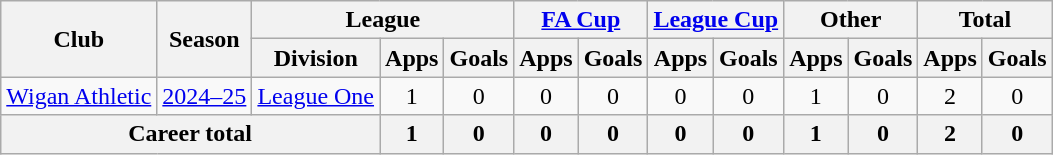<table class="wikitable" style="text-align: center">
<tr>
<th rowspan="2">Club</th>
<th rowspan="2">Season</th>
<th colspan="3">League</th>
<th colspan="2"><a href='#'>FA Cup</a></th>
<th colspan="2"><a href='#'>League Cup</a></th>
<th colspan="2">Other</th>
<th colspan="2">Total</th>
</tr>
<tr>
<th>Division</th>
<th>Apps</th>
<th>Goals</th>
<th>Apps</th>
<th>Goals</th>
<th>Apps</th>
<th>Goals</th>
<th>Apps</th>
<th>Goals</th>
<th>Apps</th>
<th>Goals</th>
</tr>
<tr>
<td><a href='#'>Wigan Athletic</a></td>
<td><a href='#'>2024–25</a></td>
<td><a href='#'>League One</a></td>
<td>1</td>
<td>0</td>
<td>0</td>
<td>0</td>
<td>0</td>
<td>0</td>
<td>1</td>
<td>0</td>
<td>2</td>
<td>0</td>
</tr>
<tr>
<th colspan="3">Career total</th>
<th>1</th>
<th>0</th>
<th>0</th>
<th>0</th>
<th>0</th>
<th>0</th>
<th>1</th>
<th>0</th>
<th>2</th>
<th>0</th>
</tr>
</table>
